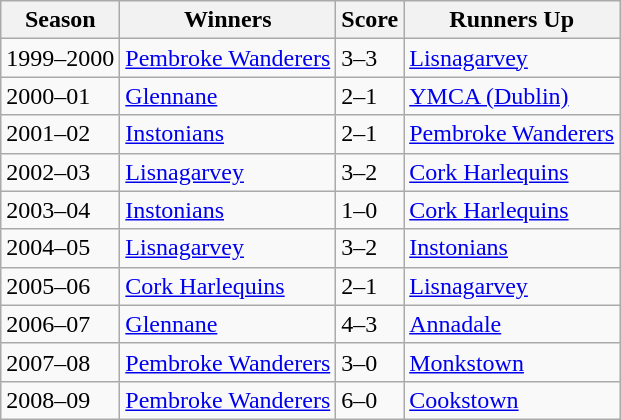<table class="wikitable collapsible">
<tr>
<th>Season</th>
<th>Winners</th>
<th>Score</th>
<th>Runners Up</th>
</tr>
<tr>
<td>1999–2000</td>
<td><a href='#'>Pembroke Wanderers</a></td>
<td>3–3 </td>
<td><a href='#'>Lisnagarvey</a></td>
</tr>
<tr>
<td>2000–01</td>
<td><a href='#'>Glennane</a></td>
<td>2–1</td>
<td><a href='#'>YMCA (Dublin)</a></td>
</tr>
<tr>
<td>2001–02</td>
<td><a href='#'>Instonians</a></td>
<td>2–1</td>
<td><a href='#'>Pembroke Wanderers</a></td>
</tr>
<tr>
<td>2002–03</td>
<td><a href='#'>Lisnagarvey</a></td>
<td>3–2</td>
<td><a href='#'>Cork Harlequins</a></td>
</tr>
<tr>
<td>2003–04</td>
<td><a href='#'>Instonians</a></td>
<td>1–0 </td>
<td><a href='#'>Cork Harlequins</a></td>
</tr>
<tr>
<td>2004–05</td>
<td><a href='#'>Lisnagarvey</a></td>
<td>3–2</td>
<td><a href='#'>Instonians</a></td>
</tr>
<tr>
<td>2005–06</td>
<td><a href='#'>Cork Harlequins</a></td>
<td>2–1</td>
<td><a href='#'>Lisnagarvey</a></td>
</tr>
<tr>
<td>2006–07</td>
<td><a href='#'>Glennane</a></td>
<td>4–3 </td>
<td><a href='#'>Annadale</a></td>
</tr>
<tr>
<td>2007–08</td>
<td><a href='#'>Pembroke Wanderers</a></td>
<td>3–0</td>
<td><a href='#'>Monkstown</a></td>
</tr>
<tr>
<td>2008–09</td>
<td><a href='#'>Pembroke Wanderers</a></td>
<td>6–0</td>
<td><a href='#'>Cookstown</a></td>
</tr>
</table>
